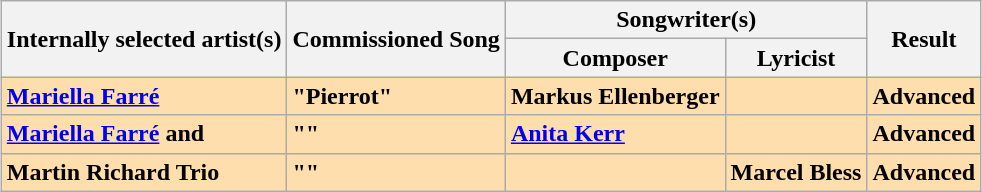<table class="sortable wikitable" style="margin: 1em auto 1em auto; text-align:left">
<tr>
<th rowspan="2">Internally selected artist(s)</th>
<th rowspan="2">Commissioned Song</th>
<th colspan="2">Songwriter(s)</th>
<th rowspan="2">Result</th>
</tr>
<tr>
<th>Composer</th>
<th>Lyricist</th>
</tr>
<tr style="font-weight:bold; background:navajowhite;">
<td><a href='#'>Mariella Farré</a></td>
<td>"Pierrot"</td>
<td>Markus Ellenberger</td>
<td></td>
<td>Advanced</td>
</tr>
<tr style="font-weight:bold; background:navajowhite;">
<td><a href='#'>Mariella Farré</a> and </td>
<td>""</td>
<td><a href='#'>Anita Kerr</a></td>
<td></td>
<td>Advanced</td>
</tr>
<tr style="font-weight:bold; background:navajowhite;">
<td>Martin Richard Trio</td>
<td>""</td>
<td></td>
<td>Marcel Bless</td>
<td>Advanced</td>
</tr>
</table>
